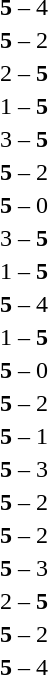<table style="text-align:center">
<tr>
<th width=223></th>
<th width=100></th>
<th width=223></th>
</tr>
<tr>
<td align=right></td>
<td><strong>5</strong> – 4</td>
<td align=left></td>
</tr>
<tr>
<td align=right></td>
<td><strong>5</strong> – 2</td>
<td align=left></td>
</tr>
<tr>
<td align=right></td>
<td>2 – <strong>5</strong></td>
<td align=left></td>
</tr>
<tr>
<td align=right></td>
<td>1 – <strong>5</strong></td>
<td align=left></td>
</tr>
<tr>
<td align=right></td>
<td>3 – <strong>5</strong></td>
<td align=left></td>
</tr>
<tr>
<td align=right></td>
<td><strong>5</strong> – 2</td>
<td align=left></td>
</tr>
<tr>
<td align=right></td>
<td><strong>5</strong> – 0</td>
<td align=left></td>
</tr>
<tr>
<td align=right></td>
<td>3 – <strong>5</strong></td>
<td align=left></td>
</tr>
<tr>
<td align=right></td>
<td>1 – <strong>5</strong></td>
<td align=left></td>
</tr>
<tr>
<td align=right></td>
<td><strong>5</strong> – 4</td>
<td align=left></td>
</tr>
<tr>
<td align=right></td>
<td>1 – <strong>5</strong></td>
<td align=left></td>
</tr>
<tr>
<td align=right></td>
<td><strong>5</strong> – 0</td>
<td align=left></td>
</tr>
<tr>
<td align=right></td>
<td><strong>5</strong> – 2</td>
<td align=left></td>
</tr>
<tr>
<td align=right></td>
<td><strong>5</strong> – 1</td>
<td align=left></td>
</tr>
<tr>
<td align=right></td>
<td><strong>5</strong> – 3</td>
<td align=left></td>
</tr>
<tr>
<td align=right></td>
<td><strong>5</strong> – 2</td>
<td align=left></td>
</tr>
<tr>
<td align=right></td>
<td><strong>5</strong> – 2</td>
<td align=left></td>
</tr>
<tr>
<td align=right></td>
<td><strong>5</strong> – 3</td>
<td align=left></td>
</tr>
<tr>
<td align=right></td>
<td>2 – <strong>5</strong></td>
<td align=left></td>
</tr>
<tr>
<td align=right></td>
<td><strong>5</strong> – 2</td>
<td align=left></td>
</tr>
<tr>
<td align=right></td>
<td><strong>5</strong> – 4</td>
<td align=left></td>
</tr>
</table>
